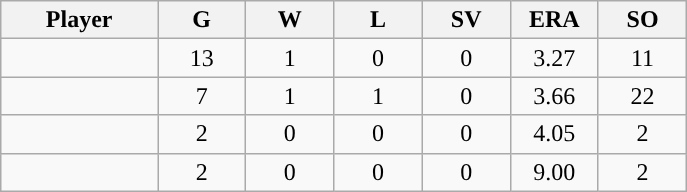<table class="wikitable sortable">
<tr>
<th bgcolor="#DDDDFF" width="16%">Player</th>
<th bgcolor="#DDDDFF" width="9%">G</th>
<th bgcolor="#DDDDFF" width="9%">W</th>
<th bgcolor="#DDDDFF" width="9%">L</th>
<th bgcolor="#DDDDFF" width="9%">SV</th>
<th bgcolor="#DDDDFF" width="9%">ERA</th>
<th bgcolor="#DDDDFF" width="9%">SO</th>
</tr>
<tr align="center">
<td></td>
<td>13</td>
<td>1</td>
<td>0</td>
<td>0</td>
<td>3.27</td>
<td>11</td>
</tr>
<tr align="center">
<td></td>
<td>7</td>
<td>1</td>
<td>1</td>
<td>0</td>
<td>3.66</td>
<td>22</td>
</tr>
<tr align="center">
<td></td>
<td>2</td>
<td>0</td>
<td>0</td>
<td>0</td>
<td>4.05</td>
<td>2</td>
</tr>
<tr align="center">
<td></td>
<td>2</td>
<td>0</td>
<td>0</td>
<td>0</td>
<td>9.00</td>
<td>2</td>
</tr>
</table>
